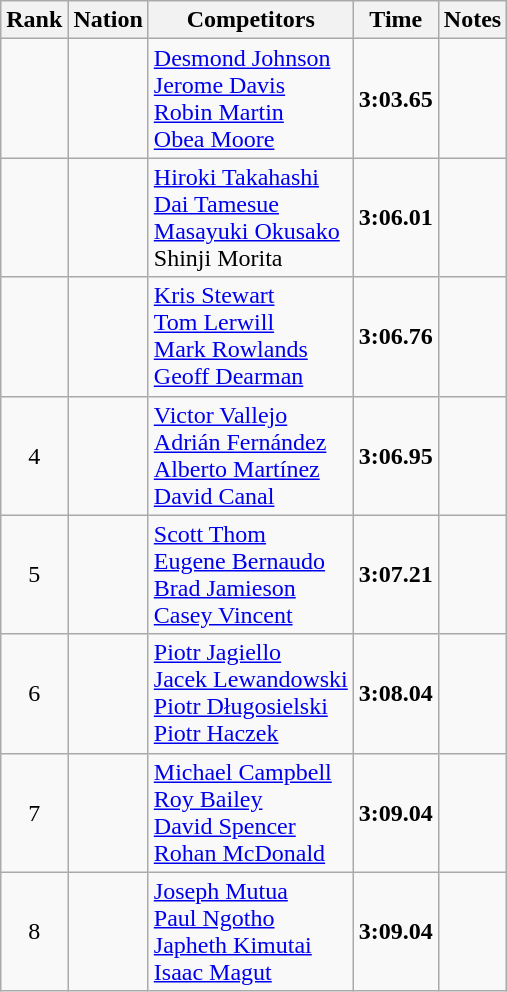<table class="wikitable sortable" style="text-align:center">
<tr>
<th>Rank</th>
<th>Nation</th>
<th>Competitors</th>
<th>Time</th>
<th>Notes</th>
</tr>
<tr>
<td></td>
<td align=left></td>
<td align=left><a href='#'>Desmond Johnson</a><br><a href='#'>Jerome Davis</a><br><a href='#'>Robin Martin</a><br><a href='#'>Obea Moore</a></td>
<td><strong>3:03.65</strong></td>
<td></td>
</tr>
<tr>
<td></td>
<td align=left></td>
<td align=left><a href='#'>Hiroki Takahashi</a><br><a href='#'>Dai Tamesue</a><br><a href='#'>Masayuki Okusako</a><br>Shinji Morita</td>
<td><strong>3:06.01</strong></td>
<td></td>
</tr>
<tr>
<td></td>
<td align=left></td>
<td align=left><a href='#'>Kris Stewart</a><br><a href='#'>Tom Lerwill</a><br><a href='#'>Mark Rowlands</a><br><a href='#'>Geoff Dearman</a></td>
<td><strong>3:06.76</strong></td>
<td></td>
</tr>
<tr>
<td>4</td>
<td align=left></td>
<td align=left><a href='#'>Victor Vallejo</a><br><a href='#'>Adrián Fernández</a><br><a href='#'>Alberto Martínez</a><br><a href='#'>David Canal</a></td>
<td><strong>3:06.95</strong></td>
<td></td>
</tr>
<tr>
<td>5</td>
<td align=left></td>
<td align=left><a href='#'>Scott Thom</a><br><a href='#'>Eugene Bernaudo</a><br><a href='#'>Brad Jamieson</a><br><a href='#'>Casey Vincent</a></td>
<td><strong>3:07.21</strong></td>
<td></td>
</tr>
<tr>
<td>6</td>
<td align=left></td>
<td align=left><a href='#'>Piotr Jagiello</a><br><a href='#'>Jacek Lewandowski</a><br><a href='#'>Piotr Długosielski</a><br><a href='#'>Piotr Haczek</a></td>
<td><strong>3:08.04</strong></td>
<td></td>
</tr>
<tr>
<td>7</td>
<td align=left></td>
<td align=left><a href='#'>Michael Campbell</a><br><a href='#'>Roy Bailey</a><br><a href='#'>David Spencer</a><br><a href='#'>Rohan McDonald</a></td>
<td><strong>3:09.04</strong></td>
<td></td>
</tr>
<tr>
<td>8</td>
<td align=left></td>
<td align=left><a href='#'>Joseph Mutua</a><br><a href='#'>Paul Ngotho</a><br><a href='#'>Japheth Kimutai</a><br><a href='#'>Isaac Magut</a></td>
<td><strong>3:09.04</strong></td>
<td></td>
</tr>
</table>
